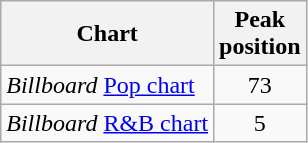<table class="wikitable">
<tr>
<th>Chart</th>
<th>Peak <br> position</th>
</tr>
<tr>
<td><em>Billboard</em> <a href='#'>Pop chart</a></td>
<td style="text-align:center;">73</td>
</tr>
<tr>
<td><em>Billboard</em> <a href='#'>R&B chart</a></td>
<td style="text-align:center;">5</td>
</tr>
</table>
